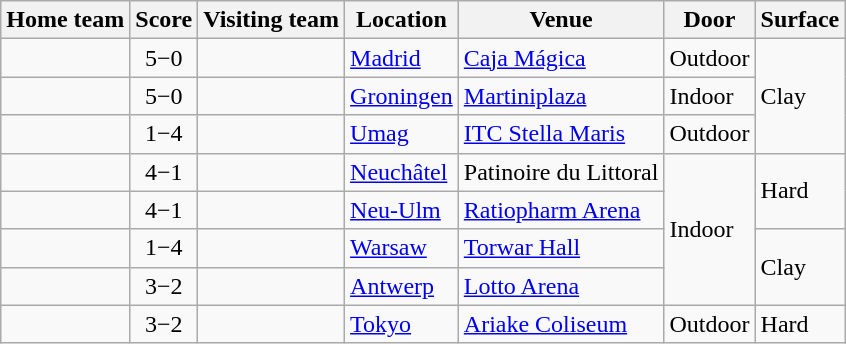<table class="wikitable" style="border:1px solid #aaa;">
<tr>
<th>Home team</th>
<th>Score</th>
<th>Visiting team</th>
<th>Location</th>
<th>Venue</th>
<th>Door</th>
<th>Surface</th>
</tr>
<tr>
<td><strong></strong></td>
<td style="text-align:center;">5−0</td>
<td></td>
<td><a href='#'>Madrid</a></td>
<td><a href='#'>Caja Mágica</a></td>
<td>Outdoor</td>
<td rowspan=3>Clay</td>
</tr>
<tr>
<td><strong></strong></td>
<td style="text-align:center;">5−0</td>
<td></td>
<td><a href='#'>Groningen</a></td>
<td><a href='#'>Martiniplaza</a></td>
<td>Indoor</td>
</tr>
<tr>
<td></td>
<td style="text-align:center;">1−4</td>
<td><strong></strong></td>
<td><a href='#'>Umag</a></td>
<td><a href='#'>ITC Stella Maris</a></td>
<td>Outdoor</td>
</tr>
<tr>
<td><strong></strong></td>
<td style="text-align:center;">4−1</td>
<td></td>
<td><a href='#'>Neuchâtel</a></td>
<td>Patinoire du Littoral</td>
<td rowspan=4>Indoor</td>
<td rowspan=2>Hard</td>
</tr>
<tr>
<td><strong></strong></td>
<td style="text-align:center;">4−1</td>
<td></td>
<td><a href='#'>Neu-Ulm</a></td>
<td><a href='#'>Ratiopharm Arena</a></td>
</tr>
<tr>
<td></td>
<td style="text-align:center;">1−4</td>
<td><strong></strong></td>
<td><a href='#'>Warsaw</a></td>
<td><a href='#'>Torwar Hall</a></td>
<td rowspan=2>Clay</td>
</tr>
<tr>
<td><strong></strong></td>
<td style="text-align:center;">3−2</td>
<td></td>
<td><a href='#'>Antwerp</a></td>
<td><a href='#'>Lotto Arena</a></td>
</tr>
<tr>
<td><strong></strong></td>
<td style="text-align:center;">3−2</td>
<td></td>
<td><a href='#'>Tokyo</a></td>
<td><a href='#'>Ariake Coliseum</a></td>
<td>Outdoor</td>
<td>Hard</td>
</tr>
</table>
